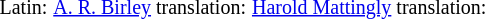<table>
<tr>
<td><br><small>Latin:</small></td>
<td><br><small><a href='#'>A. R. Birley</a> translation:</small></td>
<td><br><small><a href='#'>Harold Mattingly</a> translation:</small></td>
<td></td>
</tr>
</table>
